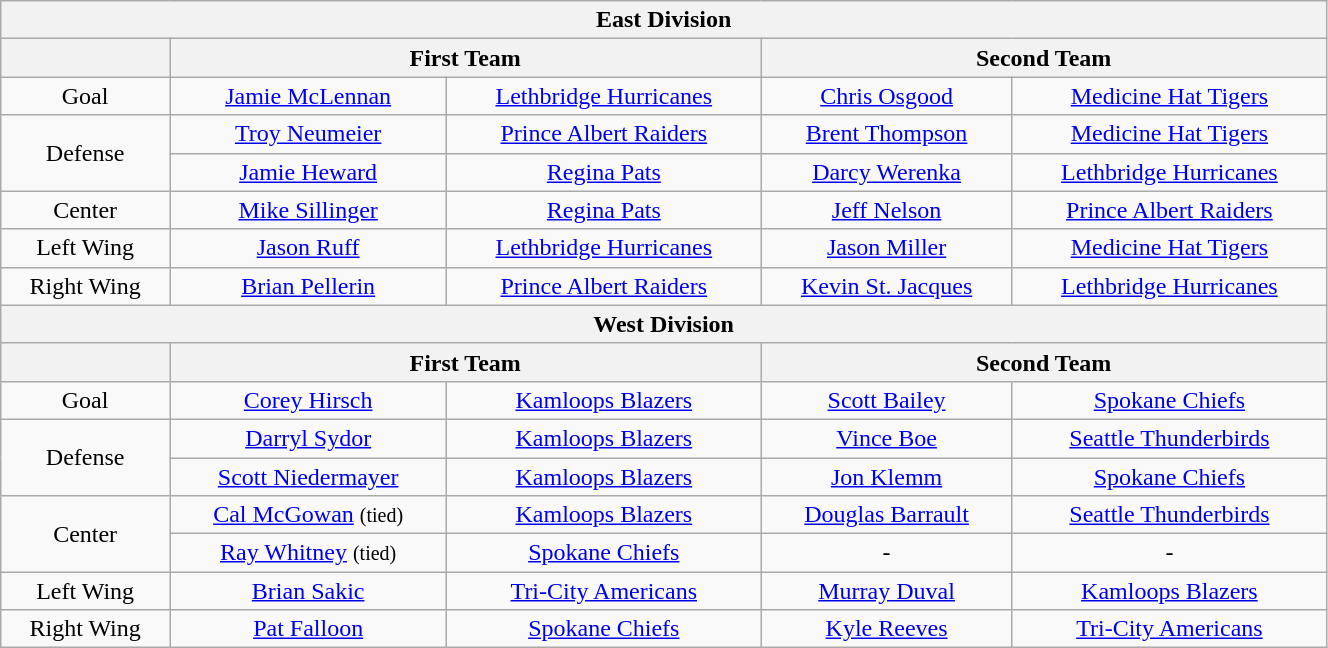<table class="wikitable" style="text-align:center;" width="70%">
<tr>
<th colspan="5">East Division</th>
</tr>
<tr>
<th></th>
<th colspan="2">First Team</th>
<th colspan="2">Second Team</th>
</tr>
<tr>
<td>Goal</td>
<td><a href='#'>Jamie McLennan</a></td>
<td><a href='#'>Lethbridge Hurricanes</a></td>
<td><a href='#'>Chris Osgood</a></td>
<td><a href='#'>Medicine Hat Tigers</a></td>
</tr>
<tr>
<td rowspan="2">Defense</td>
<td><a href='#'>Troy Neumeier</a></td>
<td><a href='#'>Prince Albert Raiders</a></td>
<td><a href='#'>Brent Thompson</a></td>
<td><a href='#'>Medicine Hat Tigers</a></td>
</tr>
<tr>
<td><a href='#'>Jamie Heward</a></td>
<td><a href='#'>Regina Pats</a></td>
<td><a href='#'>Darcy Werenka</a></td>
<td><a href='#'>Lethbridge Hurricanes</a></td>
</tr>
<tr>
<td>Center</td>
<td><a href='#'>Mike Sillinger</a></td>
<td><a href='#'>Regina Pats</a></td>
<td><a href='#'>Jeff Nelson</a></td>
<td><a href='#'>Prince Albert Raiders</a></td>
</tr>
<tr>
<td>Left Wing</td>
<td><a href='#'>Jason Ruff</a></td>
<td><a href='#'>Lethbridge Hurricanes</a></td>
<td><a href='#'>Jason Miller</a></td>
<td><a href='#'>Medicine Hat Tigers</a></td>
</tr>
<tr>
<td>Right Wing</td>
<td><a href='#'>Brian Pellerin</a></td>
<td><a href='#'>Prince Albert Raiders</a></td>
<td><a href='#'>Kevin St. Jacques</a></td>
<td><a href='#'>Lethbridge Hurricanes</a></td>
</tr>
<tr>
<th colspan="5">West Division</th>
</tr>
<tr>
<th></th>
<th colspan="2">First Team</th>
<th colspan="2">Second Team</th>
</tr>
<tr>
<td>Goal</td>
<td><a href='#'>Corey Hirsch</a></td>
<td><a href='#'>Kamloops Blazers</a></td>
<td><a href='#'>Scott Bailey</a></td>
<td><a href='#'>Spokane Chiefs</a></td>
</tr>
<tr>
<td rowspan="2">Defense</td>
<td><a href='#'>Darryl Sydor</a></td>
<td><a href='#'>Kamloops Blazers</a></td>
<td><a href='#'>Vince Boe</a></td>
<td><a href='#'>Seattle Thunderbirds</a></td>
</tr>
<tr>
<td><a href='#'>Scott Niedermayer</a></td>
<td><a href='#'>Kamloops Blazers</a></td>
<td><a href='#'>Jon Klemm</a></td>
<td><a href='#'>Spokane Chiefs</a></td>
</tr>
<tr>
<td rowspan="2">Center</td>
<td><a href='#'>Cal McGowan</a> <small>(tied)</small></td>
<td><a href='#'>Kamloops Blazers</a></td>
<td><a href='#'>Douglas Barrault</a></td>
<td><a href='#'>Seattle Thunderbirds</a></td>
</tr>
<tr>
<td><a href='#'>Ray Whitney</a> <small>(tied)</small></td>
<td><a href='#'>Spokane Chiefs</a></td>
<td>-</td>
<td>-</td>
</tr>
<tr>
<td>Left Wing</td>
<td><a href='#'>Brian Sakic</a></td>
<td><a href='#'>Tri-City Americans</a></td>
<td><a href='#'>Murray Duval</a></td>
<td><a href='#'>Kamloops Blazers</a></td>
</tr>
<tr>
<td>Right Wing</td>
<td><a href='#'>Pat Falloon</a></td>
<td><a href='#'>Spokane Chiefs</a></td>
<td><a href='#'>Kyle Reeves</a></td>
<td><a href='#'>Tri-City Americans</a></td>
</tr>
</table>
